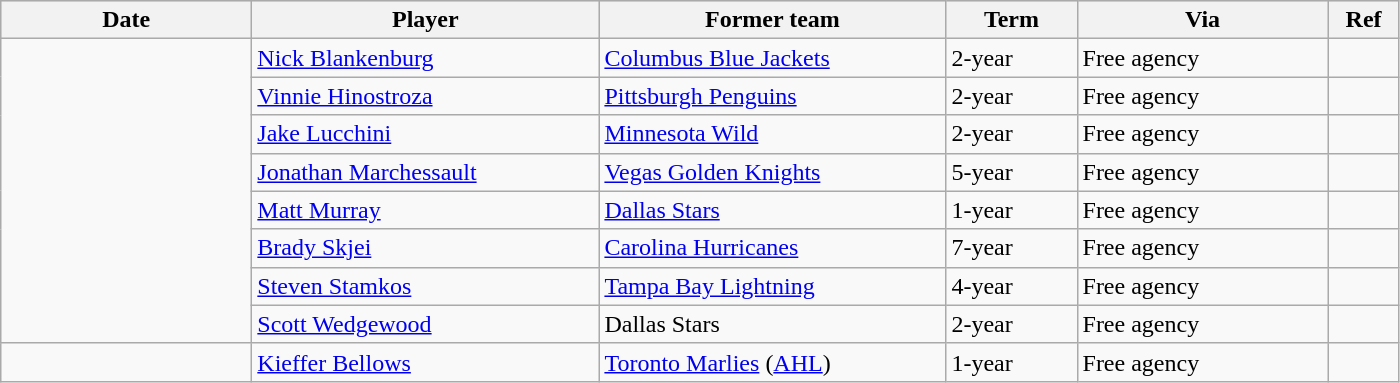<table class="wikitable">
<tr style="background:#ddd; text-align:center;">
<th style="width: 10em;">Date</th>
<th style="width: 14em;">Player</th>
<th style="width: 14em;">Former team</th>
<th style="width: 5em;">Term</th>
<th style="width: 10em;">Via</th>
<th style="width: 2.5em;">Ref</th>
</tr>
<tr>
<td rowspan=8></td>
<td><a href='#'>Nick Blankenburg</a></td>
<td><a href='#'>Columbus Blue Jackets</a></td>
<td>2-year</td>
<td>Free agency</td>
<td></td>
</tr>
<tr>
<td><a href='#'>Vinnie Hinostroza</a></td>
<td><a href='#'>Pittsburgh Penguins</a></td>
<td>2-year</td>
<td>Free agency</td>
<td></td>
</tr>
<tr>
<td><a href='#'>Jake Lucchini</a></td>
<td><a href='#'>Minnesota Wild</a></td>
<td>2-year</td>
<td>Free agency</td>
<td></td>
</tr>
<tr>
<td><a href='#'>Jonathan Marchessault</a></td>
<td><a href='#'>Vegas Golden Knights</a></td>
<td>5-year</td>
<td>Free agency</td>
<td></td>
</tr>
<tr>
<td><a href='#'>Matt Murray</a></td>
<td><a href='#'>Dallas Stars</a></td>
<td>1-year</td>
<td>Free agency</td>
<td></td>
</tr>
<tr>
<td><a href='#'>Brady Skjei</a></td>
<td><a href='#'>Carolina Hurricanes</a></td>
<td>7-year</td>
<td>Free agency</td>
<td></td>
</tr>
<tr>
<td><a href='#'>Steven Stamkos</a></td>
<td><a href='#'>Tampa Bay Lightning</a></td>
<td>4-year</td>
<td>Free agency</td>
<td></td>
</tr>
<tr>
<td><a href='#'>Scott Wedgewood</a></td>
<td>Dallas Stars</td>
<td>2-year</td>
<td>Free agency</td>
<td></td>
</tr>
<tr>
<td></td>
<td><a href='#'>Kieffer Bellows</a></td>
<td><a href='#'>Toronto Marlies</a> (<a href='#'>AHL</a>)</td>
<td>1-year</td>
<td>Free agency</td>
<td></td>
</tr>
</table>
